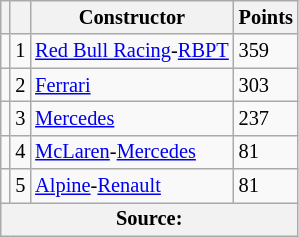<table class="wikitable" style="font-size: 85%;">
<tr>
<th scope="col"></th>
<th scope="col"></th>
<th scope="col">Constructor</th>
<th scope="col">Points</th>
</tr>
<tr>
<td align="left"></td>
<td align="center">1</td>
<td> <a href='#'>Red Bull Racing</a>-<a href='#'>RBPT</a></td>
<td align="left">359</td>
</tr>
<tr>
<td align="left"></td>
<td align="center">2</td>
<td> <a href='#'>Ferrari</a></td>
<td align="left">303</td>
</tr>
<tr>
<td align="left"></td>
<td align="center">3</td>
<td> <a href='#'>Mercedes</a></td>
<td align="left">237</td>
</tr>
<tr>
<td align="left"></td>
<td align="center">4</td>
<td> <a href='#'>McLaren</a>-<a href='#'>Mercedes</a></td>
<td align="left">81</td>
</tr>
<tr>
<td align="left"></td>
<td align="center">5</td>
<td> <a href='#'>Alpine</a>-<a href='#'>Renault</a></td>
<td align="left">81</td>
</tr>
<tr>
<th colspan=4>Source:</th>
</tr>
</table>
